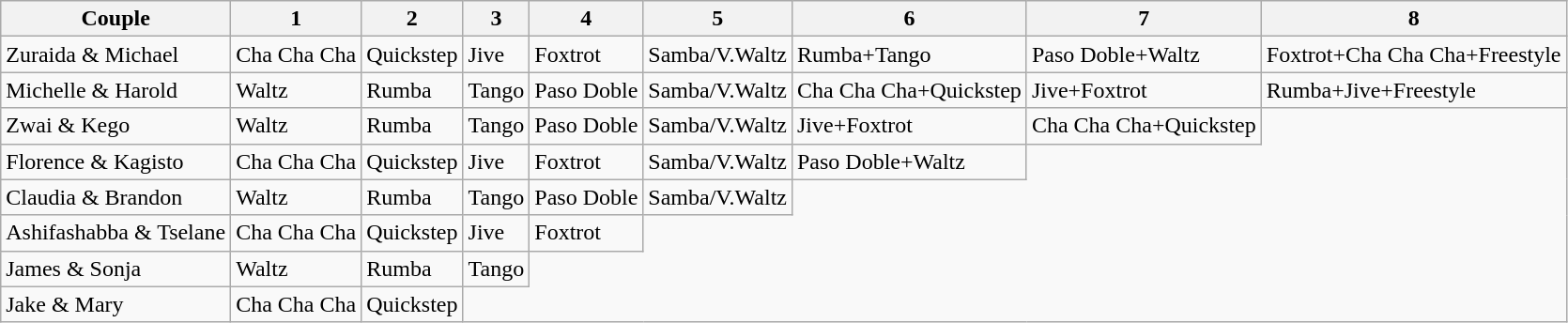<table class="wikitable">
<tr>
<th>Couple</th>
<th>1</th>
<th>2</th>
<th>3</th>
<th>4</th>
<th>5</th>
<th>6</th>
<th>7</th>
<th>8</th>
</tr>
<tr>
<td>Zuraida & Michael</td>
<td>Cha Cha Cha</td>
<td>Quickstep</td>
<td>Jive</td>
<td>Foxtrot</td>
<td>Samba/V.Waltz</td>
<td>Rumba+Tango</td>
<td>Paso Doble+Waltz</td>
<td>Foxtrot+Cha Cha Cha+Freestyle</td>
</tr>
<tr>
<td>Michelle & Harold</td>
<td>Waltz</td>
<td>Rumba</td>
<td>Tango</td>
<td>Paso Doble</td>
<td>Samba/V.Waltz</td>
<td>Cha Cha Cha+Quickstep</td>
<td>Jive+Foxtrot</td>
<td>Rumba+Jive+Freestyle</td>
</tr>
<tr>
<td>Zwai & Kego</td>
<td>Waltz</td>
<td>Rumba</td>
<td>Tango</td>
<td>Paso Doble</td>
<td>Samba/V.Waltz</td>
<td>Jive+Foxtrot</td>
<td>Cha Cha Cha+Quickstep</td>
</tr>
<tr>
<td>Florence & Kagisto</td>
<td>Cha Cha Cha</td>
<td>Quickstep</td>
<td>Jive</td>
<td>Foxtrot</td>
<td>Samba/V.Waltz</td>
<td>Paso Doble+Waltz</td>
</tr>
<tr>
<td>Claudia & Brandon</td>
<td>Waltz</td>
<td>Rumba</td>
<td>Tango</td>
<td>Paso Doble</td>
<td>Samba/V.Waltz</td>
</tr>
<tr>
<td>Ashifashabba & Tselane</td>
<td>Cha Cha Cha</td>
<td>Quickstep</td>
<td>Jive</td>
<td>Foxtrot</td>
</tr>
<tr>
<td>James & Sonja</td>
<td>Waltz</td>
<td>Rumba</td>
<td>Tango</td>
</tr>
<tr>
<td>Jake & Mary</td>
<td>Cha Cha Cha</td>
<td>Quickstep</td>
</tr>
</table>
